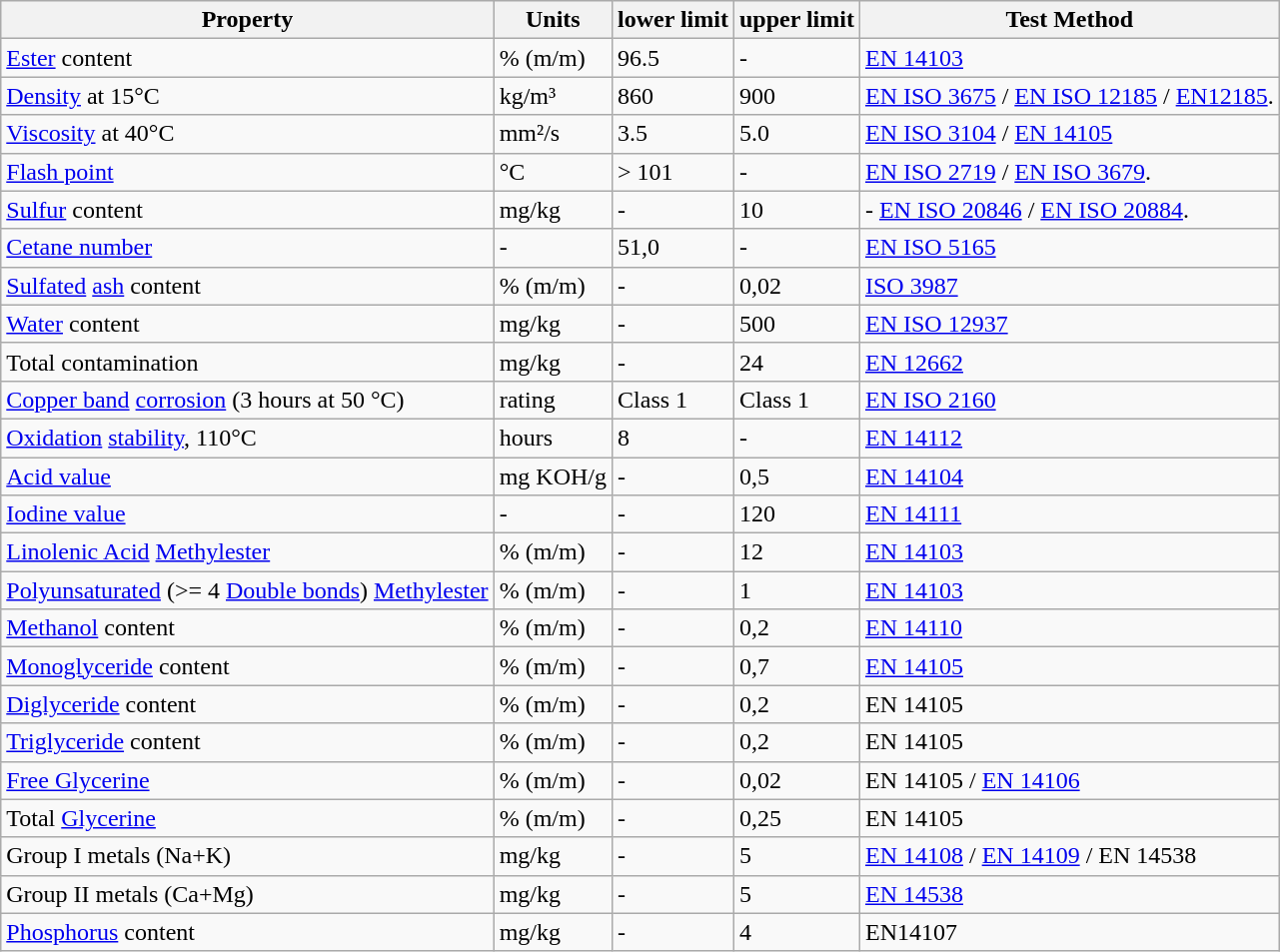<table class="wikitable">
<tr>
<th>Property</th>
<th>Units</th>
<th>lower limit</th>
<th>upper limit</th>
<th>Test Method</th>
</tr>
<tr>
<td><a href='#'>Ester</a> content</td>
<td>% (m/m)</td>
<td>96.5</td>
<td>-</td>
<td><a href='#'>EN 14103</a></td>
</tr>
<tr>
<td><a href='#'>Density</a> at 15°C</td>
<td>kg/m³</td>
<td>860</td>
<td>900</td>
<td><a href='#'>EN ISO 3675</a> / <a href='#'>EN ISO 12185</a> / <a href='#'>EN12185</a>.</td>
</tr>
<tr>
<td><a href='#'>Viscosity</a> at 40°C</td>
<td>mm²/s</td>
<td>3.5</td>
<td>5.0</td>
<td><a href='#'>EN ISO 3104</a> / <a href='#'>EN 14105</a></td>
</tr>
<tr>
<td><a href='#'>Flash point</a></td>
<td>°C</td>
<td>>  101</td>
<td>-</td>
<td><a href='#'>EN ISO 2719</a> / <a href='#'>EN ISO 3679</a>.</td>
</tr>
<tr>
<td><a href='#'>Sulfur</a> content</td>
<td>mg/kg</td>
<td>-</td>
<td>10</td>
<td>- <a href='#'>EN ISO 20846</a> / <a href='#'>EN ISO 20884</a>.</td>
</tr>
<tr>
<td><a href='#'>Cetane number</a></td>
<td>-</td>
<td>51,0</td>
<td>-</td>
<td><a href='#'>EN ISO 5165</a></td>
</tr>
<tr>
<td><a href='#'>Sulfated</a> <a href='#'>ash</a> content</td>
<td>% (m/m)</td>
<td>-</td>
<td>0,02</td>
<td><a href='#'>ISO 3987</a></td>
</tr>
<tr>
<td><a href='#'>Water</a> content</td>
<td>mg/kg</td>
<td>-</td>
<td>500</td>
<td><a href='#'>EN ISO 12937</a></td>
</tr>
<tr>
<td>Total contamination</td>
<td>mg/kg</td>
<td>-</td>
<td>24</td>
<td><a href='#'>EN 12662</a></td>
</tr>
<tr>
<td><a href='#'>Copper band</a> <a href='#'>corrosion</a> (3 hours at 50 °C)</td>
<td>rating</td>
<td>Class 1</td>
<td>Class 1</td>
<td><a href='#'>EN ISO 2160</a></td>
</tr>
<tr>
<td><a href='#'>Oxidation</a> <a href='#'>stability</a>, 110°C</td>
<td>hours</td>
<td>8</td>
<td>-</td>
<td><a href='#'>EN 14112</a></td>
</tr>
<tr>
<td><a href='#'>Acid value</a></td>
<td>mg KOH/g</td>
<td>-</td>
<td>0,5</td>
<td><a href='#'>EN 14104</a></td>
</tr>
<tr>
<td><a href='#'>Iodine value</a></td>
<td>-</td>
<td>-</td>
<td>120</td>
<td><a href='#'>EN 14111</a></td>
</tr>
<tr>
<td><a href='#'>Linolenic Acid</a> <a href='#'>Methylester</a></td>
<td>% (m/m)</td>
<td>-</td>
<td>12</td>
<td><a href='#'>EN 14103</a></td>
</tr>
<tr>
<td><a href='#'>Polyunsaturated</a> (>= 4 <a href='#'>Double bonds</a>) <a href='#'>Methylester</a></td>
<td>% (m/m)</td>
<td>-</td>
<td>1</td>
<td><a href='#'>EN 14103</a></td>
</tr>
<tr>
<td><a href='#'>Methanol</a> content</td>
<td>% (m/m)</td>
<td>-</td>
<td>0,2</td>
<td><a href='#'>EN 14110</a></td>
</tr>
<tr>
<td><a href='#'>Monoglyceride</a> content</td>
<td>% (m/m)</td>
<td>-</td>
<td>0,7</td>
<td><a href='#'>EN 14105</a></td>
</tr>
<tr>
<td><a href='#'>Diglyceride</a> content</td>
<td>% (m/m)</td>
<td>-</td>
<td>0,2</td>
<td>EN 14105</td>
</tr>
<tr>
<td><a href='#'>Triglyceride</a> content</td>
<td>% (m/m)</td>
<td>-</td>
<td>0,2</td>
<td>EN 14105</td>
</tr>
<tr>
<td><a href='#'>Free Glycerine</a></td>
<td>% (m/m)</td>
<td>-</td>
<td>0,02</td>
<td>EN 14105 /  <a href='#'>EN 14106</a></td>
</tr>
<tr>
<td>Total <a href='#'>Glycerine</a></td>
<td>% (m/m)</td>
<td>-</td>
<td>0,25</td>
<td>EN 14105</td>
</tr>
<tr>
<td>Group I metals (Na+K)</td>
<td>mg/kg</td>
<td>-</td>
<td>5</td>
<td><a href='#'>EN 14108</a> /  <a href='#'>EN 14109</a> / EN 14538</td>
</tr>
<tr>
<td>Group II metals (Ca+Mg)</td>
<td>mg/kg</td>
<td>-</td>
<td>5</td>
<td><a href='#'>EN 14538</a></td>
</tr>
<tr>
<td><a href='#'>Phosphorus</a> content</td>
<td>mg/kg</td>
<td>-</td>
<td>4</td>
<td>EN14107</td>
</tr>
</table>
